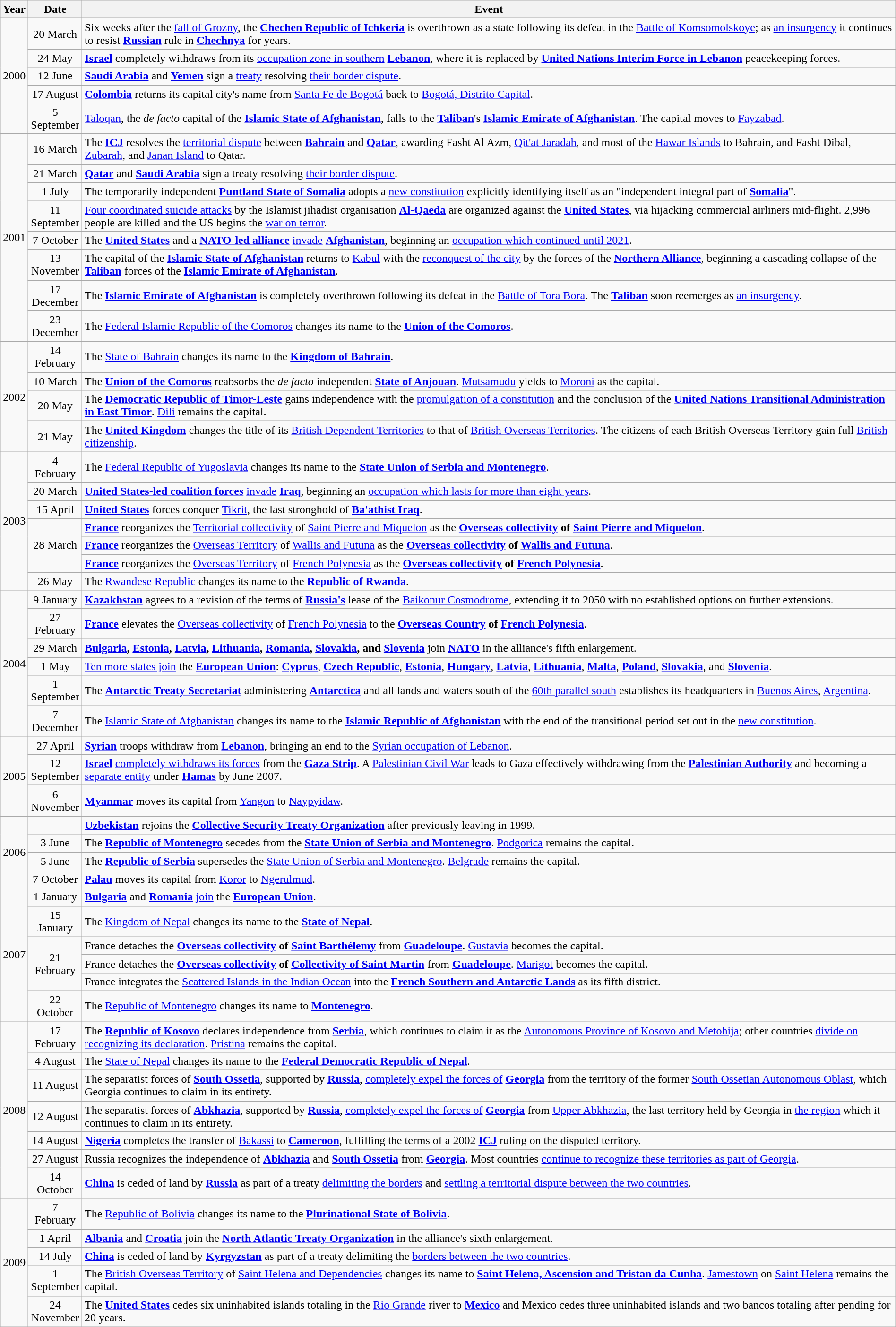<table class=wikitable style="width:100%; text-align:center">
<tr>
<th style="width:2em">Year</th>
<th style="width:4em">Date</th>
<th>Event</th>
</tr>
<tr>
<td rowspan=5>2000</td>
<td>20 March</td>
<td style=text-align:left>Six weeks after the <a href='#'>fall of Grozny</a>, the <strong><a href='#'>Chechen Republic of Ichkeria</a></strong> is overthrown as a state following its defeat in the <a href='#'>Battle of Komsomolskoye</a>; as <a href='#'>an insurgency</a> it continues to resist <strong><a href='#'>Russian</a></strong> rule in <strong><a href='#'>Chechnya</a></strong> for years.</td>
</tr>
<tr>
<td>24 May</td>
<td style=text-align:left><strong><a href='#'>Israel</a></strong> completely withdraws from its <a href='#'>occupation zone in southern</a> <strong><a href='#'>Lebanon</a></strong>, where it is replaced by <strong><a href='#'>United Nations Interim Force in Lebanon</a></strong> peacekeeping forces.</td>
</tr>
<tr>
<td>12 June</td>
<td style=text-align:left><strong><a href='#'>Saudi Arabia</a></strong> and <strong><a href='#'>Yemen</a></strong> sign a <a href='#'>treaty</a> resolving <a href='#'>their border dispute</a>.</td>
</tr>
<tr>
<td>17 August</td>
<td style=text-align:left><strong><a href='#'>Colombia</a></strong> returns its capital city's name from <a href='#'>Santa Fe de Bogotá</a> back to <a href='#'>Bogotá, Distrito Capital</a>.</td>
</tr>
<tr>
<td>5 September</td>
<td style=text-align:left><a href='#'>Taloqan</a>, the <em>de facto</em> capital of the <strong><a href='#'>Islamic State of Afghanistan</a></strong>, falls to the <strong><a href='#'>Taliban</a></strong>'s <strong><a href='#'>Islamic Emirate of Afghanistan</a></strong>. The capital moves to <a href='#'>Fayzabad</a>.</td>
</tr>
<tr>
<td rowspan="8" align="center">2001</td>
<td>16 March</td>
<td style=text-align:left>The <strong><a href='#'>ICJ</a></strong> resolves the <a href='#'>territorial dispute</a> between <strong><a href='#'>Bahrain</a></strong> and <strong><a href='#'>Qatar</a></strong>, awarding Fasht Al Azm, <a href='#'>Qit'at Jaradah</a>, and most of the <a href='#'>Hawar Islands</a> to Bahrain, and Fasht Dibal, <a href='#'>Zubarah</a>, and <a href='#'>Janan Island</a> to Qatar.</td>
</tr>
<tr>
<td>21 March</td>
<td style=text-align:left><strong><a href='#'>Qatar</a></strong> and <strong><a href='#'>Saudi Arabia</a></strong> sign a treaty resolving <a href='#'>their border dispute</a>.</td>
</tr>
<tr>
<td>1 July</td>
<td style=text-align:left>The temporarily independent <strong><a href='#'>Puntland State of Somalia</a></strong> adopts a <a href='#'>new constitution</a> explicitly identifying itself as an "independent integral part of <strong><a href='#'>Somalia</a></strong>".</td>
</tr>
<tr>
<td>11 September</td>
<td style=text-align:left><a href='#'>Four coordinated suicide attacks</a> by the Islamist jihadist organisation <strong><a href='#'>Al-Qaeda</a></strong> are organized against the <strong><a href='#'>United States</a></strong>, via hijacking commercial airliners mid-flight. 2,996 people are killed and the US begins the <a href='#'>war on terror</a>.</td>
</tr>
<tr>
<td>7 October</td>
<td style=text-align:left>The <strong><a href='#'>United States</a></strong> and a <strong><a href='#'>NATO-led alliance</a></strong> <a href='#'>invade</a> <strong><a href='#'>Afghanistan</a></strong>, beginning an <a href='#'>occupation which continued until 2021</a>.</td>
</tr>
<tr>
<td>13 November</td>
<td style=text-align:left>The capital of the <strong><a href='#'>Islamic State of Afghanistan</a></strong> returns to <a href='#'>Kabul</a> with the <a href='#'>reconquest of the city</a> by the forces of the <strong><a href='#'>Northern Alliance</a></strong>, beginning a cascading collapse of the <strong><a href='#'>Taliban</a></strong> forces of the <strong><a href='#'>Islamic Emirate of Afghanistan</a></strong>.</td>
</tr>
<tr>
<td>17 December</td>
<td style=text-align:left>The <strong><a href='#'>Islamic Emirate of Afghanistan</a></strong> is completely overthrown following its defeat in the <a href='#'>Battle of Tora Bora</a>. The <strong><a href='#'>Taliban</a></strong> soon reemerges as <a href='#'>an insurgency</a>.</td>
</tr>
<tr>
<td>23 December</td>
<td style=text-align:left>The <a href='#'>Federal Islamic Republic of the Comoros</a> changes its name to the <strong><a href='#'>Union of the Comoros</a></strong>.</td>
</tr>
<tr>
<td rowspan="4">2002</td>
<td>14 February</td>
<td style=text-align:left>The <a href='#'>State of Bahrain</a> changes its name to the <strong><a href='#'>Kingdom of Bahrain</a></strong>.</td>
</tr>
<tr>
<td>10 March</td>
<td style=text-align:left>The <strong><a href='#'>Union of the Comoros</a></strong> reabsorbs the <em>de facto</em> independent <strong><a href='#'>State of Anjouan</a></strong>. <a href='#'>Mutsamudu</a> yields to <a href='#'>Moroni</a> as the capital.</td>
</tr>
<tr>
<td>20 May</td>
<td style=text-align:left>The <strong><a href='#'>Democratic Republic of Timor-Leste</a></strong> gains independence with the <a href='#'>promulgation of a constitution</a> and the conclusion of the <strong><a href='#'>United Nations Transitional Administration in East Timor</a></strong>. <a href='#'>Dili</a> remains the capital.</td>
</tr>
<tr>
<td>21 May</td>
<td style=text-align:left>The <strong><a href='#'>United Kingdom</a></strong> changes the title of its <a href='#'>British Dependent Territories</a> to that of <a href='#'>British Overseas Territories</a>. The citizens of each British Overseas Territory gain full <a href='#'>British citizenship</a>.</td>
</tr>
<tr>
<td rowspan=7>2003</td>
<td>4 February</td>
<td style=text-align:left>The <a href='#'>Federal Republic of Yugoslavia</a> changes its name to the <strong><a href='#'>State Union of Serbia and Montenegro</a></strong>.</td>
</tr>
<tr>
<td>20 March</td>
<td style=text-align:left><a href='#'><strong>United States-led coalition forces</strong></a> <a href='#'>invade</a> <strong><a href='#'>Iraq</a></strong>, beginning an <a href='#'>occupation which lasts for more than eight years</a>.</td>
</tr>
<tr>
<td>15 April</td>
<td style=text-align:left><strong><a href='#'>United States</a></strong> forces conquer <a href='#'>Tikrit</a>, the last stronghold of <strong><a href='#'>Ba'athist Iraq</a></strong>.</td>
</tr>
<tr>
<td rowspan=3>28 March</td>
<td style=text-align:left><strong><a href='#'>France</a></strong> reorganizes the <a href='#'>Territorial collectivity</a> of <a href='#'>Saint Pierre and Miquelon</a> as the <strong><a href='#'>Overseas collectivity</a> of <a href='#'>Saint Pierre and Miquelon</a></strong>.</td>
</tr>
<tr>
<td style=text-align:left><strong><a href='#'>France</a></strong> reorganizes the <a href='#'>Overseas Territory</a> of <a href='#'>Wallis and Futuna</a> as the <strong><a href='#'>Overseas collectivity</a> of <a href='#'>Wallis and Futuna</a></strong>.</td>
</tr>
<tr>
<td style=text-align:left><strong><a href='#'>France</a></strong> reorganizes the <a href='#'>Overseas Territory</a> of <a href='#'>French Polynesia</a> as the <strong><a href='#'>Overseas collectivity</a> of <a href='#'>French Polynesia</a></strong>.</td>
</tr>
<tr>
<td>26 May</td>
<td style=text-align:left>The <a href='#'>Rwandese Republic</a> changes its name to the <strong><a href='#'>Republic of Rwanda</a></strong>.</td>
</tr>
<tr>
<td rowspan=6>2004</td>
<td>9 January</td>
<td style=text-align:left><strong><a href='#'>Kazakhstan</a></strong> agrees to a revision of the terms of <a href='#'><strong>Russia's</strong></a> lease of the <a href='#'>Baikonur Cosmodrome</a>, extending it to 2050 with no established options on further extensions.</td>
</tr>
<tr>
<td>27 February</td>
<td style=text-align:left><strong><a href='#'>France</a></strong> elevates the <a href='#'>Overseas collectivity</a> of <a href='#'>French Polynesia</a> to the <strong><a href='#'>Overseas Country</a> of <a href='#'>French Polynesia</a></strong>.</td>
</tr>
<tr>
<td>29 March</td>
<td style=text-align:left><strong><a href='#'>Bulgaria</a>, <a href='#'>Estonia</a>, <a href='#'>Latvia</a>, <a href='#'>Lithuania</a>, <a href='#'>Romania</a>, <a href='#'>Slovakia</a>, and <a href='#'>Slovenia</a></strong> join <strong><a href='#'>NATO</a></strong> in the alliance's fifth enlargement.</td>
</tr>
<tr>
<td>1 May</td>
<td style=text-align:left><a href='#'>Ten more states join</a> the <strong><a href='#'>European Union</a></strong>: <strong><a href='#'>Cyprus</a></strong>, <strong><a href='#'>Czech Republic</a></strong>, <strong><a href='#'>Estonia</a></strong>, <strong><a href='#'>Hungary</a></strong>, <strong><a href='#'>Latvia</a></strong>, <strong><a href='#'>Lithuania</a></strong>, <strong><a href='#'>Malta</a></strong>, <strong><a href='#'>Poland</a></strong>, <strong><a href='#'>Slovakia</a></strong>, and <strong><a href='#'>Slovenia</a></strong>.</td>
</tr>
<tr>
<td>1 September</td>
<td style=text-align:left>The <strong><a href='#'>Antarctic Treaty Secretariat</a></strong> administering <strong><a href='#'>Antarctica</a></strong> and all lands and waters south of the <a href='#'>60th parallel south</a> establishes its headquarters in <a href='#'>Buenos Aires</a>, <a href='#'>Argentina</a>.</td>
</tr>
<tr>
<td>7 December</td>
<td style=text-align:left>The <a href='#'>Islamic State of Afghanistan</a> changes its name to the <strong><a href='#'>Islamic Republic of Afghanistan</a></strong> with the end of the transitional period set out in the <a href='#'>new constitution</a>.</td>
</tr>
<tr>
<td rowspan=3>2005</td>
<td>27 April</td>
<td style="text-align:left"><strong><a href='#'>Syrian</a></strong> troops withdraw from <strong><a href='#'>Lebanon</a></strong>, bringing an end to the <a href='#'>Syrian occupation of Lebanon</a>.</td>
</tr>
<tr>
<td>12 September</td>
<td style="text-align:left"><strong><a href='#'>Israel</a></strong> <a href='#'>completely withdraws its forces</a> from the <strong><a href='#'>Gaza Strip</a></strong>. A <a href='#'>Palestinian Civil War</a> leads to Gaza effectively withdrawing from the <strong><a href='#'>Palestinian Authority</a></strong> and becoming a <a href='#'>separate entity</a> under <strong><a href='#'>Hamas</a></strong> by June 2007.</td>
</tr>
<tr>
<td>6 November</td>
<td style=text-align:left><strong><a href='#'>Myanmar</a></strong> moves its capital from <a href='#'>Yangon</a> to <a href='#'>Naypyidaw</a>.</td>
</tr>
<tr>
<td rowspan=4>2006</td>
<td></td>
<td style=text-align:left><strong><a href='#'>Uzbekistan</a></strong> rejoins the <strong><a href='#'>Collective Security Treaty Organization</a></strong> after previously leaving in 1999.</td>
</tr>
<tr>
<td>3 June</td>
<td style=text-align:left>The <strong><a href='#'>Republic of Montenegro</a></strong> secedes from the <strong><a href='#'>State Union of Serbia and Montenegro</a></strong>. <a href='#'>Podgorica</a> remains the capital.</td>
</tr>
<tr>
<td>5 June</td>
<td style=text-align:left>The <strong><a href='#'>Republic of Serbia</a></strong> supersedes the <a href='#'>State Union of Serbia and Montenegro</a>. <a href='#'>Belgrade</a> remains the capital.</td>
</tr>
<tr>
<td>7 October</td>
<td style=text-align:left><strong><a href='#'>Palau</a></strong> moves its capital from <a href='#'>Koror</a> to <a href='#'>Ngerulmud</a>.</td>
</tr>
<tr>
<td rowspan=6>2007</td>
<td>1 January</td>
<td style=text-align:left><strong><a href='#'>Bulgaria</a></strong> and <strong><a href='#'>Romania</a></strong> <a href='#'>join</a> the <strong><a href='#'>European Union</a></strong>.</td>
</tr>
<tr>
<td>15 January</td>
<td style=text-align:left>The <a href='#'>Kingdom of Nepal</a> changes its name to the <strong><a href='#'>State of Nepal</a></strong>.</td>
</tr>
<tr>
<td rowspan=3>21 February</td>
<td style=text-align:left>France detaches the <strong><a href='#'>Overseas collectivity</a> of <a href='#'>Saint Barthélemy</a></strong> from <strong><a href='#'>Guadeloupe</a></strong>. <a href='#'>Gustavia</a> becomes the capital.</td>
</tr>
<tr>
<td style=text-align:left>France detaches the <strong><a href='#'>Overseas collectivity</a> of <a href='#'>Collectivity of Saint Martin</a></strong> from <strong><a href='#'>Guadeloupe</a></strong>. <a href='#'>Marigot</a> becomes the capital.</td>
</tr>
<tr>
<td style=text-align:left>France integrates the <a href='#'>Scattered Islands in the Indian Ocean</a> into the <strong><a href='#'>French Southern and Antarctic Lands</a></strong> as its fifth district.</td>
</tr>
<tr>
<td>22 October</td>
<td style=text-align:left>The <a href='#'>Republic of Montenegro</a> changes its name to <strong><a href='#'>Montenegro</a></strong>.</td>
</tr>
<tr>
<td rowspan=7>2008</td>
<td>17 February</td>
<td style=text-align:left>The <strong><a href='#'>Republic of Kosovo</a></strong> declares independence from <strong><a href='#'>Serbia</a></strong>, which continues to claim it as the <a href='#'>Autonomous Province of Kosovo and Metohija</a>; other countries <a href='#'>divide on recognizing its declaration</a>. <a href='#'>Pristina</a> remains the capital.</td>
</tr>
<tr>
<td>4 August</td>
<td style=text-align:left>The <a href='#'>State of Nepal</a> changes its name to the <strong><a href='#'>Federal Democratic Republic of Nepal</a></strong>.</td>
</tr>
<tr>
<td>11 August</td>
<td style=text-align:left>The separatist forces of <strong><a href='#'>South Ossetia</a></strong>, supported by <strong><a href='#'>Russia</a></strong>, <a href='#'>completely expel the forces of</a> <strong><a href='#'>Georgia</a></strong> from the territory of the former <a href='#'>South Ossetian Autonomous Oblast</a>, which Georgia continues to claim in its entirety.</td>
</tr>
<tr>
<td>12 August</td>
<td style=text-align:left>The separatist forces of <strong><a href='#'>Abkhazia</a></strong>, supported by <strong><a href='#'>Russia</a></strong>, <a href='#'>completely expel the forces of</a> <strong><a href='#'>Georgia</a></strong> from <a href='#'>Upper Abkhazia</a>, the last territory held by Georgia in <a href='#'>the region</a> which it continues to claim in its entirety.</td>
</tr>
<tr>
<td>14 August</td>
<td style=text-align:left><strong><a href='#'>Nigeria</a></strong> completes the transfer of <a href='#'>Bakassi</a> to <strong><a href='#'>Cameroon</a></strong>, fulfilling the terms of a 2002 <strong><a href='#'>ICJ</a></strong> ruling on the disputed territory.</td>
</tr>
<tr>
<td>27 August</td>
<td style=text-align:left>Russia recognizes the independence of <strong><a href='#'>Abkhazia</a></strong> and <strong><a href='#'>South Ossetia</a></strong> from <strong><a href='#'>Georgia</a></strong>. Most countries <a href='#'>continue to recognize these territories as part of Georgia</a>.</td>
</tr>
<tr>
<td>14 October</td>
<td style=text-align:left><strong><a href='#'>China</a></strong> is ceded  of land by <strong><a href='#'>Russia</a></strong> as part of a treaty <a href='#'>delimiting the borders</a> and <a href='#'>settling a territorial dispute between the two countries</a>.</td>
</tr>
<tr>
<td rowspan=5>2009</td>
<td>7 February</td>
<td style=text-align:left>The <a href='#'>Republic of Bolivia</a> changes its name to the <strong><a href='#'>Plurinational State of Bolivia</a></strong>.</td>
</tr>
<tr>
<td>1 April</td>
<td style=text-align:left><strong><a href='#'>Albania</a></strong> and <strong><a href='#'>Croatia</a></strong> join the <strong><a href='#'>North Atlantic Treaty Organization</a></strong> in the alliance's sixth enlargement.</td>
</tr>
<tr>
<td>14 July</td>
<td style=text-align:left><strong><a href='#'>China</a></strong> is ceded  of land by <strong><a href='#'>Kyrgyzstan</a></strong> as part of a treaty delimiting the <a href='#'>borders between the two countries</a>.</td>
</tr>
<tr>
<td>1 September</td>
<td style=text-align:left>The <a href='#'>British Overseas Territory</a> of <a href='#'>Saint Helena and Dependencies</a> changes its name to <strong><a href='#'>Saint Helena, Ascension and Tristan da Cunha</a></strong>. <a href='#'>Jamestown</a> on <a href='#'>Saint Helena</a> remains the capital.</td>
</tr>
<tr>
<td>24 November</td>
<td style=text-align:left>The <strong><a href='#'>United States</a></strong> cedes six uninhabited islands totaling  in the <a href='#'>Rio Grande</a> river to <strong><a href='#'>Mexico</a></strong> and Mexico cedes three uninhabited islands and two bancos totaling  after pending for 20 years.</td>
</tr>
</table>
